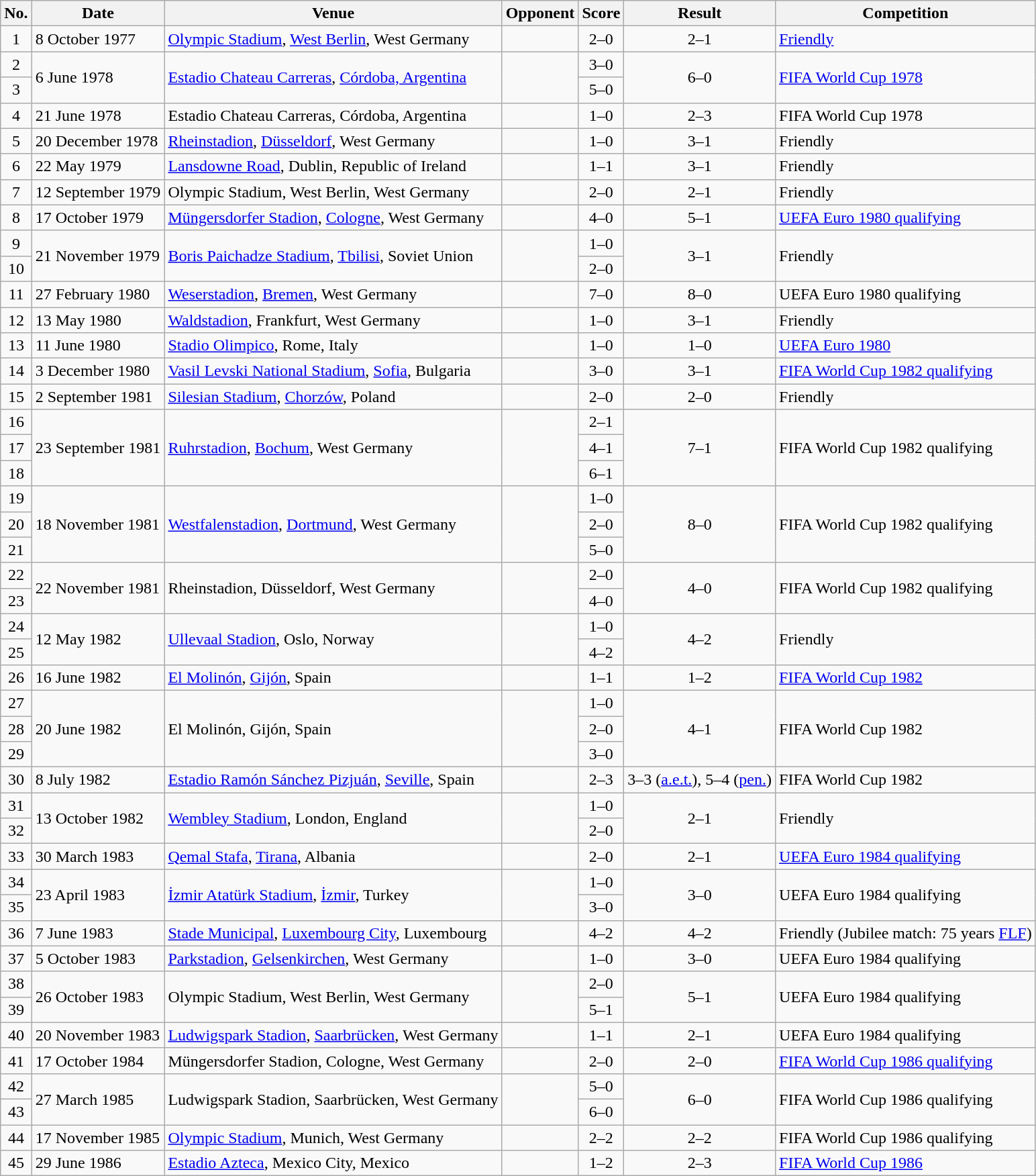<table class="wikitable sortable">
<tr>
<th scope="col">No.</th>
<th scope="col">Date</th>
<th scope="col">Venue</th>
<th scope="col">Opponent</th>
<th scope="col">Score</th>
<th scope="col">Result</th>
<th scope="col">Competition</th>
</tr>
<tr>
<td align="center">1</td>
<td>8 October 1977</td>
<td><a href='#'>Olympic Stadium</a>, <a href='#'>West Berlin</a>, West Germany</td>
<td></td>
<td align="center">2–0</td>
<td align="center">2–1</td>
<td><a href='#'>Friendly</a></td>
</tr>
<tr>
<td align="center">2</td>
<td rowspan="2">6 June 1978</td>
<td rowspan="2"><a href='#'>Estadio Chateau Carreras</a>, <a href='#'>Córdoba, Argentina</a></td>
<td rowspan="2"></td>
<td align="center">3–0</td>
<td rowspan="2" style="text-align:center">6–0</td>
<td rowspan="2"><a href='#'>FIFA World Cup 1978</a></td>
</tr>
<tr>
<td align="center">3</td>
<td align="center">5–0</td>
</tr>
<tr>
<td align="center">4</td>
<td>21 June 1978</td>
<td>Estadio Chateau Carreras, Córdoba, Argentina</td>
<td></td>
<td align="center">1–0</td>
<td align="center">2–3</td>
<td>FIFA World Cup 1978</td>
</tr>
<tr>
<td align="center">5</td>
<td>20 December 1978</td>
<td><a href='#'>Rheinstadion</a>, <a href='#'>Düsseldorf</a>, West Germany</td>
<td></td>
<td align="center">1–0</td>
<td align="center">3–1</td>
<td>Friendly</td>
</tr>
<tr>
<td align="center">6</td>
<td>22 May 1979</td>
<td><a href='#'>Lansdowne Road</a>, Dublin, Republic of Ireland</td>
<td></td>
<td align="center">1–1</td>
<td align="center">3–1</td>
<td>Friendly</td>
</tr>
<tr>
<td align="center">7</td>
<td>12 September 1979</td>
<td>Olympic Stadium, West Berlin, West Germany</td>
<td></td>
<td align="center">2–0</td>
<td align="center">2–1</td>
<td>Friendly</td>
</tr>
<tr>
<td align="center">8</td>
<td>17 October 1979</td>
<td><a href='#'>Müngersdorfer Stadion</a>, <a href='#'>Cologne</a>, West Germany</td>
<td></td>
<td align="center">4–0</td>
<td align="center">5–1</td>
<td><a href='#'>UEFA Euro 1980 qualifying</a></td>
</tr>
<tr>
<td align="center">9</td>
<td rowspan="2">21 November 1979</td>
<td rowspan="2"><a href='#'>Boris Paichadze Stadium</a>, <a href='#'>Tbilisi</a>, Soviet Union</td>
<td rowspan="2"></td>
<td align="center">1–0</td>
<td rowspan="2" style="text-align:center">3–1</td>
<td rowspan="2">Friendly</td>
</tr>
<tr>
<td align="center">10</td>
<td align="center">2–0</td>
</tr>
<tr>
<td align="center">11</td>
<td>27 February 1980</td>
<td><a href='#'>Weserstadion</a>, <a href='#'>Bremen</a>, West Germany</td>
<td></td>
<td align="center">7–0</td>
<td align="center">8–0</td>
<td>UEFA Euro 1980 qualifying</td>
</tr>
<tr>
<td align="center">12</td>
<td>13 May 1980</td>
<td><a href='#'>Waldstadion</a>, Frankfurt, West Germany</td>
<td></td>
<td align="center">1–0</td>
<td align="center">3–1</td>
<td>Friendly</td>
</tr>
<tr>
<td align="center">13</td>
<td>11 June 1980</td>
<td><a href='#'>Stadio Olimpico</a>, Rome, Italy</td>
<td></td>
<td align="center">1–0</td>
<td align="center">1–0</td>
<td><a href='#'>UEFA Euro 1980</a></td>
</tr>
<tr>
<td align="center">14</td>
<td>3 December 1980</td>
<td><a href='#'>Vasil Levski National Stadium</a>, <a href='#'>Sofia</a>, Bulgaria</td>
<td></td>
<td align="center">3–0</td>
<td align="center">3–1</td>
<td><a href='#'>FIFA World Cup 1982 qualifying</a></td>
</tr>
<tr>
<td align="center">15</td>
<td>2 September 1981</td>
<td><a href='#'>Silesian Stadium</a>, <a href='#'>Chorzów</a>, Poland</td>
<td></td>
<td align="center">2–0</td>
<td align="center">2–0</td>
<td>Friendly</td>
</tr>
<tr>
<td align="center">16</td>
<td rowspan="3">23 September 1981</td>
<td rowspan="3"><a href='#'>Ruhrstadion</a>, <a href='#'>Bochum</a>, West Germany</td>
<td rowspan="3"></td>
<td align="center">2–1</td>
<td rowspan="3" style="text-align:center">7–1</td>
<td rowspan="3">FIFA World Cup 1982 qualifying</td>
</tr>
<tr>
<td align="center">17</td>
<td align="center">4–1</td>
</tr>
<tr>
<td align="center">18</td>
<td align="center">6–1</td>
</tr>
<tr>
<td align="center">19</td>
<td rowspan="3">18 November 1981</td>
<td rowspan="3"><a href='#'>Westfalenstadion</a>, <a href='#'>Dortmund</a>, West Germany</td>
<td rowspan="3"></td>
<td align="center">1–0</td>
<td rowspan="3" style="text-align:center">8–0</td>
<td rowspan="3">FIFA World Cup 1982 qualifying</td>
</tr>
<tr>
<td align="center">20</td>
<td align="center">2–0</td>
</tr>
<tr>
<td align="center">21</td>
<td align="center">5–0</td>
</tr>
<tr>
<td align="center">22</td>
<td rowspan="2">22 November 1981</td>
<td rowspan="2">Rheinstadion, Düsseldorf, West Germany</td>
<td rowspan="2"></td>
<td align="center">2–0</td>
<td rowspan="2" style="text-align:center">4–0</td>
<td rowspan="2">FIFA World Cup 1982 qualifying</td>
</tr>
<tr>
<td align="center">23</td>
<td align="center">4–0</td>
</tr>
<tr>
<td align="center">24</td>
<td rowspan="2">12 May 1982</td>
<td rowspan="2"><a href='#'>Ullevaal Stadion</a>, Oslo, Norway</td>
<td rowspan="2"></td>
<td align="center">1–0</td>
<td rowspan="2" style="text-align:center">4–2</td>
<td rowspan="2">Friendly</td>
</tr>
<tr>
<td align="center">25</td>
<td align="center">4–2</td>
</tr>
<tr>
<td align="center">26</td>
<td>16 June 1982</td>
<td><a href='#'>El Molinón</a>, <a href='#'>Gijón</a>, Spain</td>
<td></td>
<td align="center">1–1</td>
<td align="center">1–2</td>
<td><a href='#'>FIFA World Cup 1982</a></td>
</tr>
<tr>
<td align="center">27</td>
<td rowspan="3">20 June 1982</td>
<td rowspan="3">El Molinón, Gijón, Spain</td>
<td rowspan="3"></td>
<td align="center">1–0</td>
<td rowspan="3" style="text-align:center">4–1</td>
<td rowspan="3">FIFA World Cup 1982</td>
</tr>
<tr>
<td align="center">28</td>
<td align="center">2–0</td>
</tr>
<tr>
<td align="center">29</td>
<td align="center">3–0</td>
</tr>
<tr>
<td align="center">30</td>
<td>8 July 1982</td>
<td><a href='#'>Estadio Ramón Sánchez Pizjuán</a>, <a href='#'>Seville</a>, Spain</td>
<td></td>
<td align="center">2–3</td>
<td align="center">3–3 (<a href='#'>a.e.t.</a>), 5–4 (<a href='#'>pen.</a>)</td>
<td>FIFA World Cup 1982</td>
</tr>
<tr>
<td align="center">31</td>
<td rowspan="2">13 October 1982</td>
<td rowspan="2"><a href='#'>Wembley Stadium</a>, London, England</td>
<td rowspan="2"></td>
<td align="center">1–0</td>
<td rowspan="2" style="text-align:center">2–1</td>
<td rowspan="2">Friendly</td>
</tr>
<tr>
<td align="center">32</td>
<td align="center">2–0</td>
</tr>
<tr>
<td align="center">33</td>
<td>30 March 1983</td>
<td><a href='#'>Qemal Stafa</a>, <a href='#'>Tirana</a>, Albania</td>
<td></td>
<td align="center">2–0</td>
<td align="center">2–1</td>
<td><a href='#'>UEFA Euro 1984 qualifying</a></td>
</tr>
<tr>
<td align="center">34</td>
<td rowspan="2">23 April 1983</td>
<td rowspan="2"><a href='#'>İzmir Atatürk Stadium</a>, <a href='#'>İzmir</a>, Turkey</td>
<td rowspan="2"></td>
<td align="center">1–0</td>
<td rowspan="2" style="text-align:center">3–0</td>
<td rowspan="2">UEFA Euro 1984 qualifying</td>
</tr>
<tr>
<td align="center">35</td>
<td align="center">3–0</td>
</tr>
<tr>
<td align="center">36</td>
<td>7 June 1983</td>
<td><a href='#'>Stade Municipal</a>, <a href='#'>Luxembourg City</a>, Luxembourg</td>
<td></td>
<td align="center">4–2</td>
<td align="center">4–2</td>
<td>Friendly (Jubilee match: 75 years <a href='#'>FLF</a>)</td>
</tr>
<tr>
<td align="center">37</td>
<td>5 October 1983</td>
<td><a href='#'>Parkstadion</a>, <a href='#'>Gelsenkirchen</a>, West Germany</td>
<td></td>
<td align="center">1–0</td>
<td align="center">3–0</td>
<td>UEFA Euro 1984 qualifying</td>
</tr>
<tr>
<td align="center">38</td>
<td rowspan="2">26 October 1983</td>
<td rowspan="2">Olympic Stadium, West Berlin, West Germany</td>
<td rowspan="2"></td>
<td align="center">2–0</td>
<td rowspan="2" style="text-align:center">5–1</td>
<td rowspan="2">UEFA Euro 1984 qualifying</td>
</tr>
<tr>
<td align="center">39</td>
<td align="center">5–1</td>
</tr>
<tr>
<td align="center">40</td>
<td>20 November 1983</td>
<td><a href='#'>Ludwigspark Stadion</a>, <a href='#'>Saarbrücken</a>, West Germany</td>
<td></td>
<td align="center">1–1</td>
<td align="center">2–1</td>
<td>UEFA Euro 1984 qualifying</td>
</tr>
<tr>
<td align="center">41</td>
<td>17 October 1984</td>
<td>Müngersdorfer Stadion, Cologne, West Germany</td>
<td></td>
<td align="center">2–0</td>
<td align="center">2–0</td>
<td><a href='#'>FIFA World Cup 1986 qualifying</a></td>
</tr>
<tr>
<td align="center">42</td>
<td rowspan="2">27 March 1985</td>
<td rowspan="2">Ludwigspark Stadion, Saarbrücken, West Germany</td>
<td rowspan="2"></td>
<td align="center">5–0</td>
<td rowspan="2" style="text-align:center">6–0</td>
<td rowspan="2">FIFA World Cup 1986 qualifying</td>
</tr>
<tr>
<td align="center">43</td>
<td align="center">6–0</td>
</tr>
<tr>
<td align="center">44</td>
<td>17 November 1985</td>
<td><a href='#'>Olympic Stadium</a>, Munich, West Germany</td>
<td></td>
<td align="center">2–2</td>
<td align="center">2–2</td>
<td>FIFA World Cup 1986 qualifying</td>
</tr>
<tr>
<td align="center">45</td>
<td>29 June 1986</td>
<td><a href='#'>Estadio Azteca</a>, Mexico City, Mexico</td>
<td></td>
<td align="center">1–2</td>
<td align="center">2–3</td>
<td><a href='#'>FIFA World Cup 1986</a></td>
</tr>
</table>
